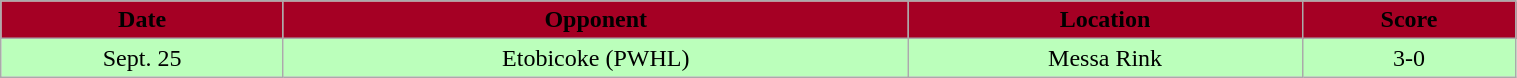<table class="wikitable" width="80%">
<tr align="center"  style="background:#A50024;color:black;">
<td><strong>Date</strong></td>
<td><strong>Opponent</strong></td>
<td><strong>Location</strong></td>
<td><strong>Score</strong></td>
</tr>
<tr align="center" bgcolor="bbffbb">
<td>Sept. 25</td>
<td>Etobicoke (PWHL)</td>
<td>Messa Rink</td>
<td>3-0</td>
</tr>
</table>
